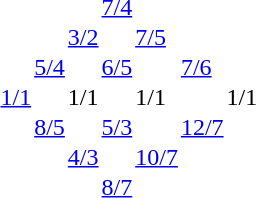<table border="0" cellspacing="0" cols="7" frame="void" rules="none">
<tr>
<td></td>
<td></td>
<td></td>
<td><a href='#'>7/4</a></td>
<td></td>
<td></td>
<td></td>
</tr>
<tr>
<td></td>
<td></td>
<td><a href='#'>3/2</a></td>
<td></td>
<td><a href='#'>7/5</a></td>
<td></td>
<td></td>
</tr>
<tr>
<td></td>
<td><a href='#'>5/4</a></td>
<td></td>
<td><a href='#'>6/5</a></td>
<td></td>
<td><a href='#'>7/6</a></td>
<td></td>
</tr>
<tr>
<td><a href='#'>1/1</a></td>
<td></td>
<td>1/1</td>
<td></td>
<td>1/1</td>
<td></td>
<td>1/1</td>
</tr>
<tr>
<td></td>
<td><a href='#'>8/5</a></td>
<td></td>
<td><a href='#'>5/3</a></td>
<td></td>
<td><a href='#'>12/7</a></td>
<td></td>
</tr>
<tr>
<td></td>
<td></td>
<td><a href='#'>4/3</a></td>
<td></td>
<td><a href='#'>10/7</a></td>
<td></td>
<td></td>
</tr>
<tr>
<td></td>
<td></td>
<td></td>
<td><a href='#'>8/7</a></td>
<td></td>
<td></td>
<td></td>
</tr>
</table>
